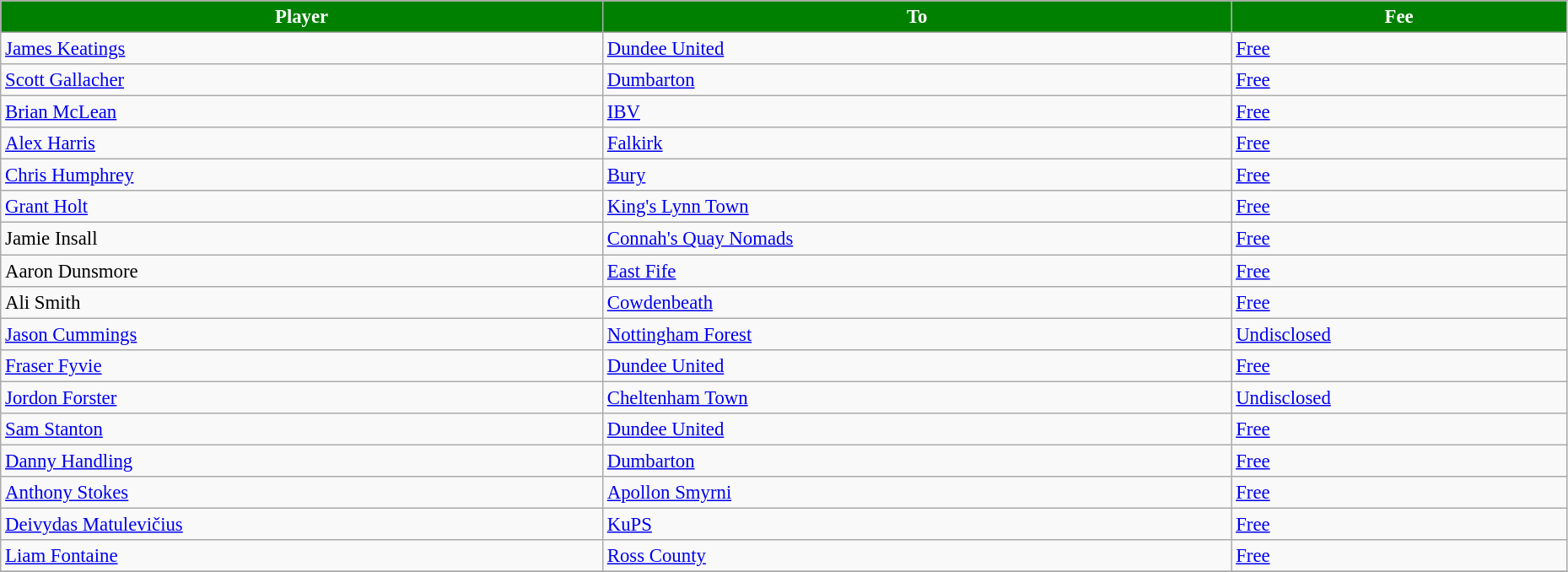<table class="wikitable" style="text-align:center; font-size:95%;width:98%; text-align:left">
<tr>
<th style="background:#008000; color:white;">Player</th>
<th style="background:#008000; color:white;">To</th>
<th style="background:#008000; color:white;">Fee</th>
</tr>
<tr>
<td> <a href='#'>James Keatings</a></td>
<td> <a href='#'>Dundee United</a></td>
<td><a href='#'>Free</a></td>
</tr>
<tr>
<td> <a href='#'>Scott Gallacher</a></td>
<td> <a href='#'>Dumbarton</a></td>
<td><a href='#'>Free</a></td>
</tr>
<tr>
<td> <a href='#'>Brian McLean</a></td>
<td> <a href='#'>IBV</a></td>
<td><a href='#'>Free</a></td>
</tr>
<tr>
<td> <a href='#'>Alex Harris</a></td>
<td> <a href='#'>Falkirk</a></td>
<td><a href='#'>Free</a></td>
</tr>
<tr>
<td> <a href='#'>Chris Humphrey</a></td>
<td> <a href='#'>Bury</a></td>
<td><a href='#'>Free</a></td>
</tr>
<tr>
<td> <a href='#'>Grant Holt</a></td>
<td> <a href='#'>King's Lynn Town</a></td>
<td><a href='#'>Free</a></td>
</tr>
<tr>
<td> Jamie Insall</td>
<td> <a href='#'>Connah's Quay Nomads</a></td>
<td><a href='#'>Free</a></td>
</tr>
<tr>
<td> Aaron Dunsmore</td>
<td> <a href='#'>East Fife</a></td>
<td><a href='#'>Free</a></td>
</tr>
<tr>
<td> Ali Smith</td>
<td> <a href='#'>Cowdenbeath</a></td>
<td><a href='#'>Free</a></td>
</tr>
<tr>
<td> <a href='#'>Jason Cummings</a></td>
<td> <a href='#'>Nottingham Forest</a></td>
<td><a href='#'>Undisclosed</a></td>
</tr>
<tr>
<td> <a href='#'>Fraser Fyvie</a></td>
<td> <a href='#'>Dundee United</a></td>
<td><a href='#'>Free</a></td>
</tr>
<tr>
<td> <a href='#'>Jordon Forster</a></td>
<td> <a href='#'>Cheltenham Town</a></td>
<td><a href='#'>Undisclosed</a></td>
</tr>
<tr>
<td> <a href='#'>Sam Stanton</a></td>
<td> <a href='#'>Dundee United</a></td>
<td><a href='#'>Free</a></td>
</tr>
<tr>
<td> <a href='#'>Danny Handling</a></td>
<td> <a href='#'>Dumbarton</a></td>
<td><a href='#'>Free</a></td>
</tr>
<tr>
<td> <a href='#'>Anthony Stokes</a></td>
<td> <a href='#'>Apollon Smyrni</a></td>
<td><a href='#'>Free</a></td>
</tr>
<tr>
<td> <a href='#'>Deivydas Matulevičius</a></td>
<td> <a href='#'>KuPS</a></td>
<td><a href='#'>Free</a></td>
</tr>
<tr>
<td> <a href='#'>Liam Fontaine</a></td>
<td> <a href='#'>Ross County</a></td>
<td><a href='#'>Free</a></td>
</tr>
<tr>
</tr>
</table>
